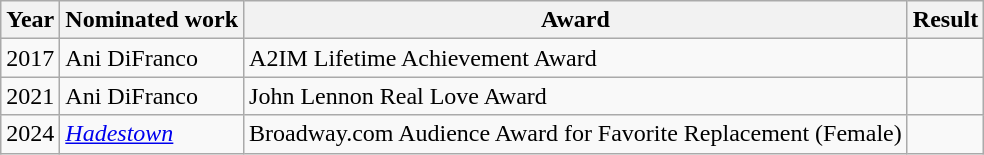<table class="wikitable">
<tr>
<th>Year</th>
<th>Nominated work</th>
<th>Award</th>
<th>Result</th>
</tr>
<tr>
<td>2017</td>
<td>Ani DiFranco</td>
<td>A2IM Lifetime Achievement Award</td>
<td></td>
</tr>
<tr>
<td>2021</td>
<td>Ani DiFranco</td>
<td>John Lennon Real Love Award</td>
<td></td>
</tr>
<tr>
<td>2024</td>
<td><em><a href='#'>Hadestown</a></em></td>
<td>Broadway.com Audience Award for Favorite Replacement (Female)</td>
<td></td>
</tr>
</table>
